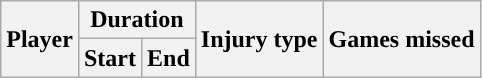<table class="wikitable sortable collapsible collapsed" style="text-align:center;">
<tr>
<th rowspan="2">Player</th>
<th colspan="2">Duration</th>
<th rowspan="2">Injury type</th>
<th rowspan="2">Games missed</th>
</tr>
<tr>
<th>Start</th>
<th>End<br></th>
</tr>
</table>
